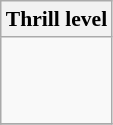<table class="wikitable" border="1" style="font-size: 90%">
<tr>
<th>Thrill level <small></small></th>
</tr>
<tr>
<td> <br>   <br>    <br> </td>
</tr>
<tr>
</tr>
</table>
